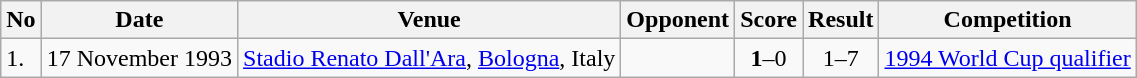<table class="wikitable" style="font-size:100%;">
<tr>
<th>No</th>
<th>Date</th>
<th>Venue</th>
<th>Opponent</th>
<th>Score</th>
<th>Result</th>
<th>Competition</th>
</tr>
<tr>
<td>1.</td>
<td>17 November 1993</td>
<td><a href='#'>Stadio Renato Dall'Ara</a>, <a href='#'>Bologna</a>, Italy</td>
<td></td>
<td align=center><strong>1</strong>–0</td>
<td align=center>1–7</td>
<td><a href='#'>1994 World Cup qualifier</a></td>
</tr>
</table>
